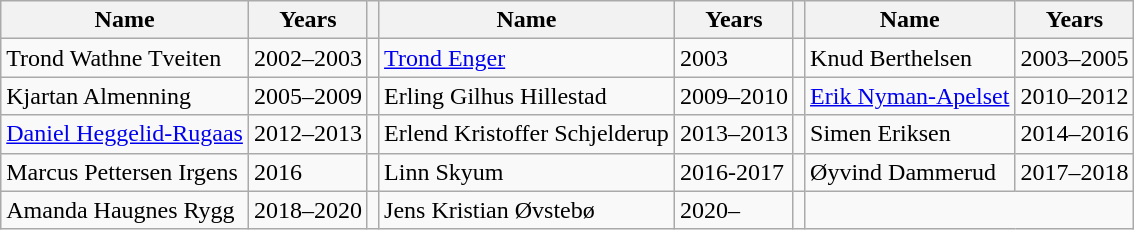<table class="wikitable">
<tr>
<th>Name</th>
<th>Years</th>
<th></th>
<th>Name</th>
<th>Years</th>
<th></th>
<th>Name</th>
<th>Years</th>
</tr>
<tr>
<td>Trond Wathne Tveiten</td>
<td>2002–2003</td>
<td></td>
<td><a href='#'>Trond Enger</a></td>
<td>2003</td>
<td></td>
<td>Knud Berthelsen</td>
<td>2003–2005</td>
</tr>
<tr>
<td>Kjartan Almenning</td>
<td>2005–2009</td>
<td></td>
<td>Erling Gilhus Hillestad</td>
<td>2009–2010</td>
<td></td>
<td><a href='#'>Erik Nyman-Apelset</a></td>
<td>2010–2012</td>
</tr>
<tr>
<td><a href='#'>Daniel Heggelid-Rugaas</a></td>
<td>2012–2013</td>
<td></td>
<td>Erlend Kristoffer Schjelderup</td>
<td>2013–2013</td>
<td></td>
<td>Simen Eriksen</td>
<td>2014–2016</td>
</tr>
<tr>
<td>Marcus Pettersen Irgens</td>
<td>2016</td>
<td></td>
<td>Linn Skyum</td>
<td>2016-2017</td>
<td></td>
<td>Øyvind Dammerud</td>
<td>2017–2018</td>
</tr>
<tr>
<td>Amanda Haugnes Rygg</td>
<td>2018–2020</td>
<td></td>
<td>Jens Kristian Øvstebø</td>
<td>2020–</td>
<td></td>
</tr>
</table>
